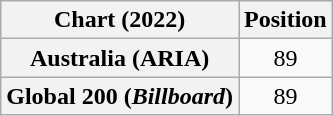<table class="wikitable sortable plainrowheaders" style="text-align:center">
<tr>
<th scope="col">Chart (2022)</th>
<th scope="col">Position</th>
</tr>
<tr>
<th scope="row">Australia (ARIA)</th>
<td>89</td>
</tr>
<tr>
<th scope="row">Global 200 (<em>Billboard</em>)</th>
<td>89</td>
</tr>
</table>
